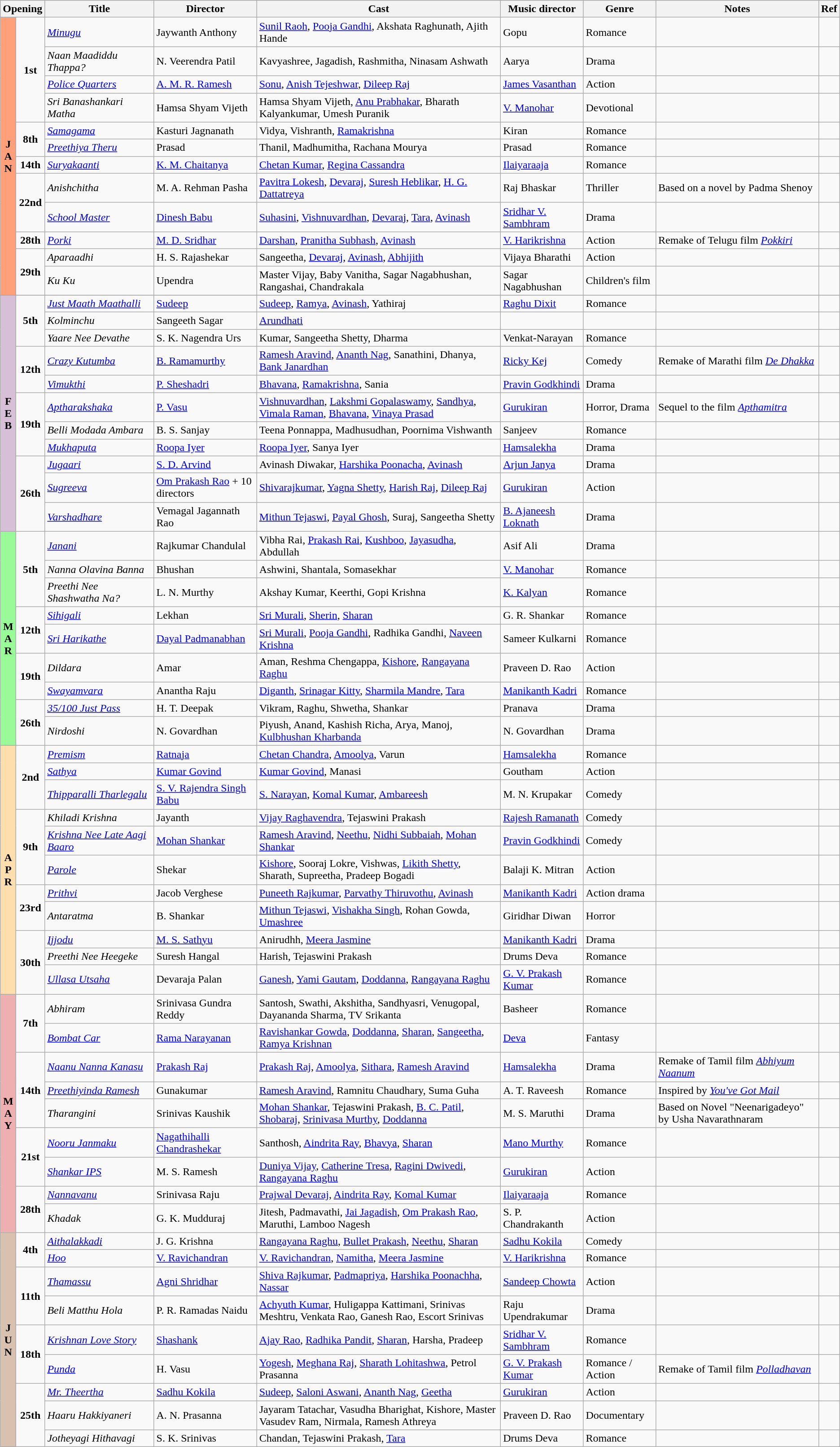<table class="wikitable">
<tr style="background:#b0e0e6; text-align:center;">
<th colspan="2"><strong>Opening</strong></th>
<th style="width:13%;"><strong>Title</strong></th>
<th><strong>Director</strong></th>
<th><strong>Cast</strong></th>
<th><strong>Music director</strong></th>
<th><strong>Genre</strong></th>
<th><strong>Notes</strong></th>
<th><strong>Ref</strong></th>
</tr>
<tr January!>
<td rowspan="12"   style="text-align:center; background:#ffa07a; textcolor:#000;"><strong>J<br>A<br>N</strong></td>
<td rowspan="4" style="text-align:center;"><strong>1st</strong></td>
<td><em><a href='#'>Minugu</a></em></td>
<td>Jaywanth Anthony</td>
<td><a href='#'>Sunil Raoh</a>, <a href='#'>Pooja Gandhi</a>, Akshata Raghunath, Ajith Hande</td>
<td>Gopu</td>
<td>Romance</td>
<td></td>
<td></td>
</tr>
<tr>
<td><em>Naan Maadiddu Thappa?</em></td>
<td>N. Veerendra Patil</td>
<td>Kavyashree, Jagadish, Rashmitha, Ninasam Ashwath</td>
<td>Aarya</td>
<td>Drama</td>
<td></td>
<td></td>
</tr>
<tr>
<td><em><a href='#'>Police Quarters</a></em></td>
<td><a href='#'>A. M. R. Ramesh</a></td>
<td><a href='#'>Sonu</a>, <a href='#'>Anish Tejeshwar</a>, <a href='#'>Dileep Raj</a></td>
<td><a href='#'>James Vasanthan</a></td>
<td>Action</td>
<td></td>
<td></td>
</tr>
<tr>
<td><em>Sri Banashankari Matha</em></td>
<td>Hamsa Shyam Vijeth</td>
<td>Hamsa Shyam Vijeth, <a href='#'>Anu Prabhakar</a>, Bharath Kalyankumar, Umesh Puranik</td>
<td><a href='#'>V. Manohar</a></td>
<td>Devotional</td>
<td></td>
<td></td>
</tr>
<tr>
<td rowspan="2" style="text-align:center;"><strong>8th</strong></td>
<td><em><a href='#'>Samagama</a></em></td>
<td>Kasturi Jagnanath</td>
<td>Vidya, Vishranth, <a href='#'>Ramakrishna</a></td>
<td>Kiran</td>
<td>Romance</td>
<td></td>
<td></td>
</tr>
<tr>
<td><em><a href='#'>Preethiya Theru</a></em></td>
<td>Prasad</td>
<td>Thanil, Madhumitha, Rachana Mourya</td>
<td>Prasad</td>
<td>Romance</td>
<td></td>
<td></td>
</tr>
<tr>
<td style="text-align:center;"><strong>14th</strong></td>
<td><em><a href='#'>Suryakaanti</a></em></td>
<td><a href='#'>K. M. Chaitanya</a></td>
<td><a href='#'>Chetan Kumar</a>, <a href='#'>Regina Cassandra</a></td>
<td><a href='#'>Ilaiyaraaja</a></td>
<td>Romance</td>
<td></td>
<td></td>
</tr>
<tr>
<td rowspan="2" style="text-align:center;"><strong>22nd</strong></td>
<td><em>Anishchitha</em></td>
<td>M. A. Rehman Pasha</td>
<td><a href='#'>Pavitra Lokesh</a>, <a href='#'>Devaraj</a>, <a href='#'>Suresh Heblikar</a>, <a href='#'>H. G. Dattatreya</a></td>
<td>Raj Bhaskar</td>
<td>Thriller</td>
<td>Based on a novel by Padma Shenoy</td>
<td></td>
</tr>
<tr>
<td><em><a href='#'>School Master</a></em></td>
<td><a href='#'>Dinesh Babu</a></td>
<td><a href='#'>Suhasini</a>, <a href='#'>Vishnuvardhan</a>, <a href='#'>Devaraj</a>, <a href='#'>Tara</a>, <a href='#'>Avinash</a></td>
<td><a href='#'>Sridhar V. Sambhram</a></td>
<td>Drama</td>
<td></td>
<td></td>
</tr>
<tr>
<td style="text-align:center;"><strong>28th</strong></td>
<td><em><a href='#'>Porki</a></em></td>
<td><a href='#'>M. D. Sridhar</a></td>
<td><a href='#'>Darshan</a>, <a href='#'>Pranitha Subhash</a>, <a href='#'>Avinash</a></td>
<td><a href='#'>V. Harikrishna</a></td>
<td>Action</td>
<td>Remake of Telugu film <em><a href='#'>Pokkiri</a></em></td>
<td></td>
</tr>
<tr>
<td rowspan="2" style="text-align:center;"><strong>29th</strong></td>
<td><em>Aparaadhi</em></td>
<td>H. S. Rajashekar</td>
<td>Sangeetha, <a href='#'>Devaraj</a>, <a href='#'>Avinash</a>, <a href='#'>Abhijith</a></td>
<td>Vijaya Bharathi</td>
<td>Action</td>
<td></td>
<td></td>
</tr>
<tr>
<td><em>Ku Ku</em></td>
<td>Upendra</td>
<td>Master Vijay, Baby Vanitha, Sagar Nagabhushan, Rangashai, Chandrakala</td>
<td>Sagar Nagabhushan</td>
<td>Children's film</td>
<td></td>
<td></td>
</tr>
<tr>
</tr>
<tr February!>
<td rowspan="11"   style="text-align:center; background:thistle; textcolor:#000;"><strong>F<br>E<br>B</strong></td>
<td rowspan="3" style="text-align:center;"><strong>5th</strong></td>
<td><em><a href='#'>Just Maath Maathalli</a></em></td>
<td><a href='#'>Sudeep</a></td>
<td><a href='#'>Sudeep</a>, <a href='#'>Ramya</a>, <a href='#'>Avinash</a>, Yathiraj</td>
<td><a href='#'>Raghu Dixit</a></td>
<td>Romance</td>
<td></td>
<td></td>
</tr>
<tr>
<td><em>Kolminchu</em></td>
<td>Sangeeth Sagar</td>
<td><a href='#'>Arundhati</a></td>
<td></td>
<td></td>
<td></td>
<td></td>
</tr>
<tr>
<td><em>Yaare Nee Devathe</em></td>
<td>S. K. Nagendra Urs</td>
<td>Kumar, Sangeetha Shetty, Dharma</td>
<td>Venkat-Narayan</td>
<td>Romance</td>
<td></td>
<td></td>
</tr>
<tr>
<td rowspan="2" style="text-align:center;"><strong>12th</strong></td>
<td><em><a href='#'>Crazy Kutumba</a></em></td>
<td><a href='#'>B. Ramamurthy</a></td>
<td><a href='#'>Ramesh Aravind</a>, <a href='#'>Ananth Nag</a>, Sanathini, Dhanya, <a href='#'>Bank Janardhan</a></td>
<td><a href='#'>Ricky Kej</a></td>
<td>Comedy</td>
<td>Remake of Marathi film <em><a href='#'>De Dhakka</a></em></td>
<td></td>
</tr>
<tr>
<td><em><a href='#'>Vimukthi</a></em></td>
<td><a href='#'>P. Sheshadri</a></td>
<td><a href='#'>Bhavana</a>, <a href='#'>Ramakrishna</a>, Sania</td>
<td><a href='#'>Pravin Godkhindi</a></td>
<td>Drama</td>
<td></td>
<td></td>
</tr>
<tr>
<td rowspan="3" style="text-align:center;"><strong>19th</strong></td>
<td><em><a href='#'>Aptharakshaka</a></em></td>
<td><a href='#'>P. Vasu</a></td>
<td><a href='#'>Vishnuvardhan</a>, <a href='#'>Lakshmi Gopalaswamy</a>, <a href='#'>Sandhya</a>, <a href='#'>Vimala Raman</a>, <a href='#'>Bhavana</a>, <a href='#'>Vinaya Prasad</a></td>
<td><a href='#'>Gurukiran</a></td>
<td>Horror, Drama</td>
<td>Sequel to the film <em><a href='#'>Apthamitra</a></em></td>
<td></td>
</tr>
<tr>
<td><em>Belli Modada Ambara</em></td>
<td>B. S. Sanjay</td>
<td>Teena Ponnappa, Madhusudhan, Poornima Vishwanth</td>
<td>Sanjeev</td>
<td>Romance</td>
<td></td>
<td></td>
</tr>
<tr>
<td><em><a href='#'>Mukhaputa</a></em></td>
<td><a href='#'>Roopa Iyer</a></td>
<td><a href='#'>Roopa Iyer</a>, Sanya Iyer</td>
<td><a href='#'>Hamsalekha</a></td>
<td>Drama</td>
<td></td>
<td></td>
</tr>
<tr>
<td rowspan="3" style="text-align:center;"><strong>26th</strong></td>
<td><em><a href='#'>Jugaari</a></em></td>
<td><a href='#'>S. D. Arvind</a></td>
<td>Avinash Diwakar, <a href='#'>Harshika Poonacha</a>, <a href='#'>Avinash</a></td>
<td><a href='#'>Arjun Janya</a></td>
<td>Drama</td>
<td></td>
<td></td>
</tr>
<tr>
<td><em><a href='#'>Sugreeva</a></em></td>
<td><a href='#'>Om Prakash Rao</a> + 10 directors</td>
<td><a href='#'>Shivarajkumar</a>, <a href='#'>Yagna Shetty</a>, <a href='#'>Harish Raj</a>, <a href='#'>Dileep Raj</a></td>
<td><a href='#'>Gurukiran</a></td>
<td>Action</td>
<td></td>
<td></td>
</tr>
<tr>
<td><em><a href='#'>Varshadhare</a></em></td>
<td>Vemagal Jagannath Rao</td>
<td><a href='#'>Mithun Tejaswi</a>, <a href='#'>Payal Ghosh</a>, Suraj, Sangeetha Shetty</td>
<td><a href='#'>B. Ajaneesh Loknath</a></td>
<td>Drama</td>
<td></td>
<td></td>
</tr>
<tr March!>
<td rowspan="9"   style="text-align:center; background:#98fb98; textcolor:#000;"><strong>M<br>A<br>R</strong></td>
<td rowspan="3" style="text-align:center;"><strong>5th</strong></td>
<td><em><a href='#'>Janani</a></em></td>
<td>Rajkumar Chandulal</td>
<td>Vibha Rai, <a href='#'>Prakash Rai</a>, <a href='#'>Kushboo</a>, <a href='#'>Jayasudha</a>, Abdullah</td>
<td>Asif Ali</td>
<td>Drama</td>
<td></td>
<td></td>
</tr>
<tr>
<td><em>Nanna Olavina Banna</em></td>
<td>Bhushan</td>
<td>Ashwini, Shantala, Somasekhar</td>
<td><a href='#'>V. Manohar</a></td>
<td>Romance</td>
<td></td>
<td></td>
</tr>
<tr>
<td><em>Preethi Nee Shashwatha Na?</em></td>
<td>L. N. Murthy</td>
<td>Akshay Kumar, Keerthi, Gopi Krishna</td>
<td><a href='#'>K. Kalyan</a></td>
<td>Romance</td>
<td></td>
<td></td>
</tr>
<tr>
<td rowspan="2" style="text-align:center;"><strong>12th</strong></td>
<td><em><a href='#'>Sihigali</a></em></td>
<td>Lekhan</td>
<td><a href='#'>Sri Murali</a>, <a href='#'>Sherin</a>, <a href='#'>Sharan</a></td>
<td>G. R. Shankar</td>
<td>Romance</td>
<td></td>
<td></td>
</tr>
<tr>
<td><em><a href='#'>Sri Harikathe</a></em></td>
<td><a href='#'>Dayal Padmanabhan</a></td>
<td><a href='#'>Sri Murali</a>, <a href='#'>Pooja Gandhi</a>, Radhika Gandhi, <a href='#'>Naveen Krishna</a></td>
<td>Sameer Kulkarni</td>
<td>Romance</td>
<td></td>
<td></td>
</tr>
<tr>
<td rowspan="2" style="text-align:center;"><strong>19th</strong></td>
<td><em>Dildara</em></td>
<td>Amar</td>
<td>Aman, Reshma Chengappa, <a href='#'>Kishore</a>, <a href='#'>Rangayana Raghu</a></td>
<td>Praveen D. Rao</td>
<td>Action</td>
<td></td>
<td></td>
</tr>
<tr>
<td><em><a href='#'>Swayamvara</a></em></td>
<td>Anantha Raju</td>
<td><a href='#'>Diganth</a>, <a href='#'>Srinagar Kitty</a>, <a href='#'>Sharmila Mandre</a>, <a href='#'>Tara</a></td>
<td><a href='#'>Manikanth Kadri</a></td>
<td>Romance</td>
<td></td>
<td></td>
</tr>
<tr>
<td rowspan="2" style="text-align:center;"><strong>26th</strong></td>
<td><em><a href='#'>35/100 Just Pass</a></em></td>
<td>H. T. Deepak</td>
<td>Vikram, Raghu, Shwetha, Shankar</td>
<td>Pranava</td>
<td>Drama</td>
<td></td>
<td></td>
</tr>
<tr>
<td><em>Nirdoshi</em></td>
<td>N. Govardhan</td>
<td>Piyush, Anand, Kashish Richa, Arya, Manoj, <a href='#'>Kulbhushan Kharbanda</a></td>
<td>N. Govardhan</td>
<td>Drama</td>
<td></td>
<td></td>
</tr>
<tr April!>
<td rowspan="11"   style="text-align:center; background:#ffdead; textcolor:#000;"><strong>A<br>P<br>R</strong></td>
<td rowspan="3" style="text-align:center;"><strong>2nd</strong></td>
<td><em><a href='#'>Premism</a></em></td>
<td><a href='#'>Ratnaja</a></td>
<td><a href='#'>Chetan Chandra</a>, <a href='#'>Amoolya</a>, Varun</td>
<td><a href='#'>Hamsalekha</a></td>
<td>Romance</td>
<td></td>
<td></td>
</tr>
<tr>
<td><em><a href='#'>Sathya</a></em></td>
<td><a href='#'>Kumar Govind</a></td>
<td><a href='#'>Kumar Govind</a>, Manasi</td>
<td>Goutham</td>
<td>Action</td>
<td></td>
<td></td>
</tr>
<tr>
<td><em><a href='#'>Thipparalli Tharlegalu</a></em></td>
<td><a href='#'>S. V. Rajendra Singh Babu</a></td>
<td><a href='#'>S. Narayan</a>, <a href='#'>Komal Kumar</a>, <a href='#'>Ambareesh</a></td>
<td>M. N. Krupakar</td>
<td>Comedy</td>
<td></td>
<td></td>
</tr>
<tr>
<td rowspan="3" style="text-align:center;"><strong>9th</strong></td>
<td><em>Khiladi Krishna</em></td>
<td>Jayanth</td>
<td><a href='#'>Vijay Raghavendra</a>, Tejaswini Prakash</td>
<td><a href='#'>Rajesh Ramanath</a></td>
<td>Comedy</td>
<td></td>
<td></td>
</tr>
<tr>
<td><em><a href='#'>Krishna Nee Late Aagi Baaro</a></em></td>
<td><a href='#'>Mohan Shankar</a></td>
<td><a href='#'>Ramesh Aravind</a>, <a href='#'>Neethu</a>, <a href='#'>Nidhi Subbaiah</a>, <a href='#'>Mohan Shankar</a></td>
<td><a href='#'>Pravin Godkhindi</a></td>
<td>Comedy</td>
<td></td>
<td></td>
</tr>
<tr>
<td><em><a href='#'>Parole</a></em></td>
<td>Shekar</td>
<td><a href='#'>Kishore</a>, Sooraj Lokre, Vishwas, <a href='#'>Likith Shetty</a>,  Sharath, Supreetha, Pradeep Bogadi</td>
<td>Balaji K. Mitran</td>
<td>Action</td>
<td></td>
<td></td>
</tr>
<tr>
<td rowspan="2" style="text-align:center;"><strong>23rd</strong></td>
<td><em><a href='#'>Prithvi</a></em></td>
<td>Jacob Verghese</td>
<td><a href='#'>Puneeth Rajkumar</a>, <a href='#'>Parvathy Thiruvothu</a>, <a href='#'>Avinash</a></td>
<td><a href='#'>Manikanth Kadri</a></td>
<td>Action drama</td>
<td></td>
<td></td>
</tr>
<tr>
<td><em>Antaratma</em></td>
<td>B. Shankar</td>
<td><a href='#'>Mithun Tejaswi</a>, <a href='#'>Vishakha Singh</a>, Rohan Gowda, <a href='#'>Umashree</a></td>
<td>Giridhar Diwan</td>
<td>Horror</td>
<td></td>
<td></td>
</tr>
<tr>
<td rowspan="3" style="text-align:center;"><strong>30th</strong></td>
<td><em><a href='#'>Ijjodu</a></em></td>
<td><a href='#'>M. S. Sathyu</a></td>
<td>Anirudhh, <a href='#'>Meera Jasmine</a></td>
<td><a href='#'>Manikanth Kadri</a></td>
<td>Drama</td>
<td></td>
<td></td>
</tr>
<tr>
<td><em>Preethi Nee Heegeke</em></td>
<td>Suresh Hangal</td>
<td>Harish, Tejaswini Prakash</td>
<td>Drums Deva</td>
<td>Romance</td>
<td></td>
<td></td>
</tr>
<tr>
<td><em><a href='#'>Ullasa Utsaha</a></em></td>
<td>Devaraja Palan</td>
<td><a href='#'>Ganesh</a>, <a href='#'>Yami Gautam</a>, <a href='#'>Doddanna</a>, <a href='#'>Rangayana Raghu</a></td>
<td><a href='#'>G. V. Prakash Kumar</a></td>
<td>Romance</td>
<td></td>
<td></td>
</tr>
<tr May!>
<td rowspan="9"   style="text-align:center; background:#edafaf; textcolor:#000;"><strong>M<br>A<br>Y</strong></td>
<td rowspan="2" style="text-align:center;"><strong>7th</strong></td>
<td><em>Abhiram</em></td>
<td>Srinivasa Gundra Reddy</td>
<td>Santosh, Swathi, Akshitha, Sandhyasri, Venugopal, Dayananda Sharma, TV Srikanta</td>
<td>Basheer</td>
<td>Romance</td>
<td></td>
<td></td>
</tr>
<tr>
<td><em><a href='#'>Bombat Car</a></em></td>
<td><a href='#'>Rama Narayanan</a></td>
<td><a href='#'>Ravishankar Gowda</a>, <a href='#'>Doddanna</a>, <a href='#'>Sharan</a>, <a href='#'>Sangeetha</a>, <a href='#'>Ramya Krishnan</a></td>
<td><a href='#'>Deva</a></td>
<td>Fantasy</td>
<td></td>
<td></td>
</tr>
<tr>
<td rowspan="3" style="text-align:center;"><strong>14th</strong></td>
<td><em><a href='#'>Naanu Nanna Kanasu</a></em></td>
<td><a href='#'>Prakash Raj</a></td>
<td><a href='#'>Prakash Raj</a>, <a href='#'>Amoolya</a>, <a href='#'>Sithara</a>, <a href='#'>Ramesh Aravind</a></td>
<td><a href='#'>Hamsalekha</a></td>
<td>Drama</td>
<td>Remake of Tamil film <em><a href='#'>Abhiyum Naanum</a></em></td>
<td></td>
</tr>
<tr>
<td><em><a href='#'>Preethiyinda Ramesh</a></em></td>
<td>Gunakumar</td>
<td><a href='#'>Ramesh Aravind</a>, Ramnitu Chaudhary, Suma Guha</td>
<td>A. T. Raveesh</td>
<td>Romance</td>
<td>Inspired by <em><a href='#'>You've Got Mail</a></em></td>
<td></td>
</tr>
<tr>
<td><em>Tharangini</em></td>
<td>Srinivas Kaushik</td>
<td><a href='#'>Mohan Shankar</a>, Tejaswini Prakash, <a href='#'>B. C. Patil</a>, <a href='#'>Shobaraj</a>, <a href='#'>Srinivasa Murthy</a>, <a href='#'>Doddanna</a></td>
<td>M. S. Maruthi</td>
<td>Drama</td>
<td>Based on Novel "Neenarigadeyo" by Usha Navarathnaram</td>
<td></td>
</tr>
<tr>
<td rowspan="2" style="text-align:center;"><strong>21st</strong></td>
<td><em><a href='#'>Nooru Janmaku</a></em></td>
<td><a href='#'>Nagathihalli Chandrashekar</a></td>
<td>Santhosh, <a href='#'>Aindrita Ray</a>, <a href='#'>Bhavya</a>, <a href='#'>Sharan</a></td>
<td><a href='#'>Mano Murthy</a></td>
<td>Romance</td>
<td></td>
<td></td>
</tr>
<tr>
<td><em><a href='#'>Shankar IPS</a></em></td>
<td>M. S. Ramesh</td>
<td><a href='#'>Duniya Vijay</a>, <a href='#'>Catherine Tresa</a>, <a href='#'>Ragini Dwivedi</a>, <a href='#'>Rangayana Raghu</a></td>
<td><a href='#'>Gurukiran</a></td>
<td>Action</td>
<td></td>
<td></td>
</tr>
<tr>
<td rowspan="2" style="text-align:center;"><strong>28th</strong></td>
<td><em><a href='#'>Nannavanu</a></em></td>
<td>Srinivasa Raju</td>
<td><a href='#'>Prajwal Devaraj</a>, <a href='#'>Aindrita Ray</a>, <a href='#'>Komal Kumar</a></td>
<td><a href='#'>Ilaiyaraaja</a></td>
<td>Romance</td>
<td></td>
<td></td>
</tr>
<tr>
<td><em>Khadak</em></td>
<td>G. K. Mudduraj</td>
<td>Jitesh, Padmavathi, <a href='#'>Jai Jagadish</a>, <a href='#'>Om Prakash Rao</a>, Maruthi, Lamboo Nagesh</td>
<td>S. P. Chandrakanth</td>
<td>Action</td>
<td></td>
<td></td>
</tr>
<tr June!>
<td rowspan="9"   style="text-align:center; background:#d9c1b0; textcolor:#000;"><strong>J<br>U<br>N</strong></td>
<td rowspan="2" style="text-align:center;"><strong>4th</strong></td>
<td><em><a href='#'>Aithalakkadi</a></em></td>
<td>J. G. Krishna</td>
<td><a href='#'>Rangayana Raghu</a>, <a href='#'>Bullet Prakash</a>,  <a href='#'>Neethu</a>, <a href='#'>Sharan</a></td>
<td><a href='#'>Sadhu Kokila</a></td>
<td>Comedy</td>
<td></td>
<td></td>
</tr>
<tr>
<td><em><a href='#'>Hoo</a></em></td>
<td><a href='#'>V. Ravichandran</a></td>
<td><a href='#'>V. Ravichandran</a>, <a href='#'>Namitha</a>, <a href='#'>Meera Jasmine</a></td>
<td><a href='#'>V. Harikrishna</a></td>
<td>Romance</td>
<td></td>
<td></td>
</tr>
<tr>
<td rowspan="2" style="text-align:center;"><strong>11th</strong></td>
<td><em><a href='#'>Thamassu</a></em></td>
<td><a href='#'>Agni Shridhar</a></td>
<td><a href='#'>Shiva Rajkumar</a>, <a href='#'>Padmapriya</a>, <a href='#'>Harshika Poonachha</a>, <a href='#'>Nassar</a></td>
<td><a href='#'>Sandeep Chowta</a></td>
<td>Action</td>
<td></td>
<td></td>
</tr>
<tr>
<td><em>Beli Matthu Hola</em></td>
<td>P. R. Ramadas Naidu</td>
<td><a href='#'>Achyuth Kumar</a>, Huligappa Kattimani, Srinivas Meshtru, Venkata Rao, Ganesh Rao, Escort Srinivas</td>
<td>Raju Upendrakumar</td>
<td>Drama</td>
<td></td>
<td></td>
</tr>
<tr>
<td rowspan="2" style="text-align:center;"><strong>18th</strong></td>
<td><em><a href='#'>Krishnan Love Story</a></em></td>
<td><a href='#'>Shashank</a></td>
<td><a href='#'>Ajay Rao</a>, <a href='#'>Radhika Pandit</a>, <a href='#'>Sharan</a>, Harsha, Pradeep</td>
<td><a href='#'>Sridhar V. Sambhram</a></td>
<td>Romance</td>
<td></td>
<td></td>
</tr>
<tr>
<td><em><a href='#'>Punda</a></em></td>
<td>H. Vasu</td>
<td><a href='#'>Yogesh</a>, <a href='#'>Meghana Raj</a>, <a href='#'>Sharath Lohitashwa</a>, Petrol Prasanna</td>
<td><a href='#'>G. V. Prakash Kumar</a></td>
<td>Romance / Action</td>
<td>Remake of Tamil film <em><a href='#'>Polladhavan</a></em></td>
<td></td>
</tr>
<tr>
<td rowspan="3" style="text-align:center;"><strong>25th</strong></td>
<td><em><a href='#'>Mr. Theertha</a></em></td>
<td><a href='#'>Sadhu Kokila</a></td>
<td><a href='#'>Sudeep</a>, <a href='#'>Saloni Aswani</a>, <a href='#'>Ananth Nag</a>, <a href='#'>Geetha</a></td>
<td><a href='#'>Gurukiran</a></td>
<td>Action</td>
<td></td>
<td></td>
</tr>
<tr>
<td><em>Haaru Hakkiyaneri</em></td>
<td>A. N. Prasanna</td>
<td>Jayaram Tatachar, Vasudha Bharighat, Kishore, Master Vasudev Ram, Nirmala, Ramesh Athreya</td>
<td>Praveen D. Rao</td>
<td>Documentary</td>
<td></td>
<td></td>
</tr>
<tr>
<td><em>Jotheyagi Hithavagi</em></td>
<td>S. K. Srinivas</td>
<td>Chandan, Tejaswini Prakash, <a href='#'>Tara</a></td>
<td>Drums Deva</td>
<td>Romance</td>
<td></td>
<td></td>
</tr>
</table>
